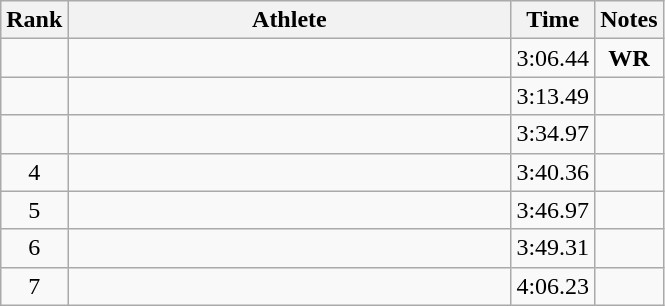<table class=wikitable>
<tr>
<th>Rank</th>
<th style=width:18em>Athlete</th>
<th>Time</th>
<th>Notes</th>
</tr>
<tr align=center>
<td></td>
<td align=left></td>
<td>3:06.44</td>
<td><strong>WR</strong></td>
</tr>
<tr align=center>
<td></td>
<td align=left></td>
<td>3:13.49</td>
<td></td>
</tr>
<tr align=center>
<td></td>
<td align=left></td>
<td>3:34.97</td>
<td></td>
</tr>
<tr align=center>
<td>4</td>
<td align=left></td>
<td>3:40.36</td>
<td></td>
</tr>
<tr align=center>
<td>5</td>
<td align=left></td>
<td>3:46.97</td>
<td></td>
</tr>
<tr align=center>
<td>6</td>
<td align=left></td>
<td>3:49.31</td>
<td></td>
</tr>
<tr align=center>
<td>7</td>
<td align=left></td>
<td>4:06.23</td>
<td></td>
</tr>
</table>
